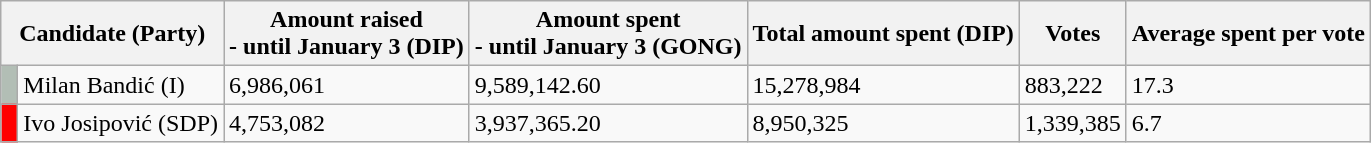<table class="wikitable sortable" style="font:bold">
<tr>
<th colspan=2>Candidate (Party)</th>
<th>Amount raised<br>- until January 3 (DIP)</th>
<th>Amount spent<br>- until January 3 (GONG)</th>
<th>Total amount spent (DIP)</th>
<th>Votes</th>
<th>Average spent per vote</th>
</tr>
<tr>
<td style="background:#B2BEB5"> </td>
<td>Milan Bandić (I)</td>
<td>6,986,061</td>
<td>9,589,142.60</td>
<td>15,278,984</td>
<td>883,222</td>
<td>17.3</td>
</tr>
<tr>
<td style="background:red"> </td>
<td>Ivo Josipović (SDP)</td>
<td>4,753,082</td>
<td>3,937,365.20</td>
<td>8,950,325</td>
<td>1,339,385</td>
<td>6.7</td>
</tr>
</table>
